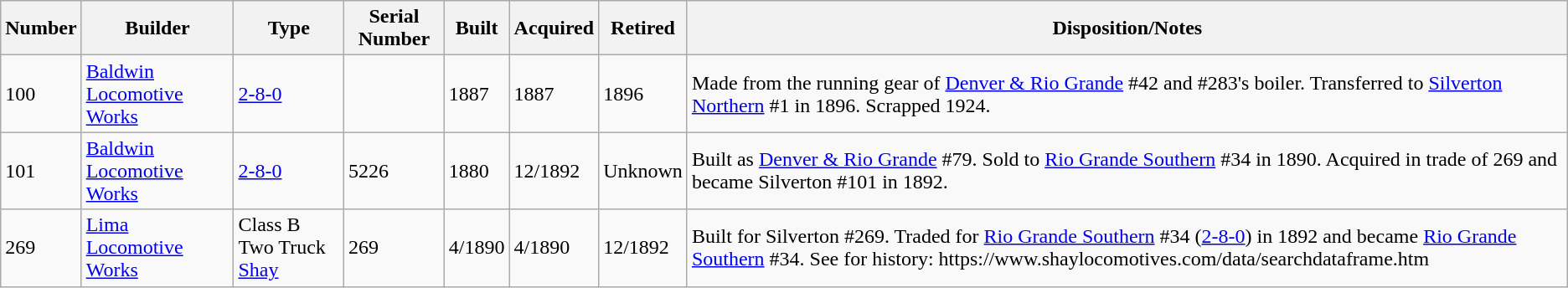<table class="wikitable">
<tr>
<th>Number</th>
<th>Builder</th>
<th>Type</th>
<th>Serial Number</th>
<th>Built</th>
<th>Acquired</th>
<th>Retired</th>
<th>Disposition/Notes</th>
</tr>
<tr>
<td>100</td>
<td><a href='#'>Baldwin Locomotive Works</a></td>
<td><a href='#'>2-8-0</a></td>
<td></td>
<td>1887</td>
<td>1887</td>
<td>1896</td>
<td>Made from the running gear of <a href='#'>Denver & Rio Grande</a> #42 and #283's boiler. Transferred to <a href='#'>Silverton Northern</a> #1 in 1896. Scrapped 1924.</td>
</tr>
<tr>
<td>101</td>
<td><a href='#'>Baldwin Locomotive Works</a></td>
<td><a href='#'>2-8-0</a></td>
<td>5226</td>
<td>1880</td>
<td>12/1892</td>
<td>Unknown</td>
<td>Built as <a href='#'>Denver & Rio Grande</a> #79. Sold to <a href='#'>Rio Grande Southern</a> #34 in 1890. Acquired in trade of 269 and became Silverton #101 in 1892.</td>
</tr>
<tr>
<td>269</td>
<td><a href='#'>Lima Locomotive Works</a></td>
<td>Class B Two Truck <a href='#'>Shay</a></td>
<td>269</td>
<td>4/1890</td>
<td>4/1890</td>
<td>12/1892</td>
<td>Built for Silverton #269. Traded for <a href='#'>Rio Grande Southern</a> #34 (<a href='#'>2-8-0</a>) in 1892 and became <a href='#'>Rio Grande Southern</a> #34. See for history: https://www.shaylocomotives.com/data/searchdataframe.htm</td>
</tr>
</table>
